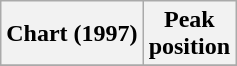<table class="wikitable sortable plainrowheaders" style="text-align:center">
<tr>
<th scope="col">Chart (1997)</th>
<th scope="col">Peak<br> position</th>
</tr>
<tr>
</tr>
</table>
